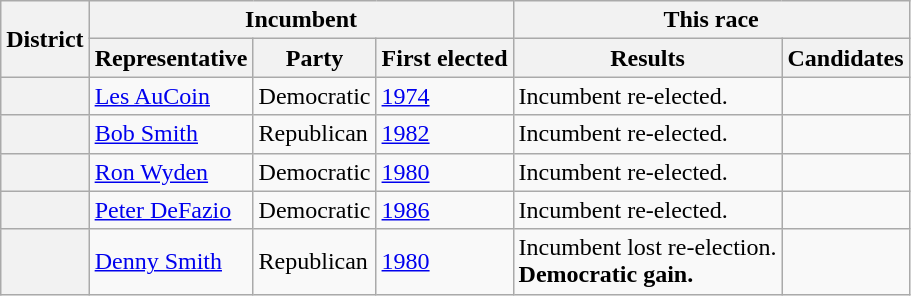<table class=wikitable>
<tr>
<th rowspan=2>District</th>
<th colspan=3>Incumbent</th>
<th colspan=2>This race</th>
</tr>
<tr>
<th>Representative</th>
<th>Party</th>
<th>First elected</th>
<th>Results</th>
<th>Candidates</th>
</tr>
<tr>
<th></th>
<td><a href='#'>Les AuCoin</a></td>
<td>Democratic</td>
<td><a href='#'>1974</a></td>
<td>Incumbent re-elected.</td>
<td nowrap></td>
</tr>
<tr>
<th></th>
<td><a href='#'>Bob Smith</a></td>
<td>Republican</td>
<td><a href='#'>1982</a></td>
<td>Incumbent re-elected.</td>
<td nowrap></td>
</tr>
<tr>
<th></th>
<td><a href='#'>Ron Wyden</a></td>
<td>Democratic</td>
<td><a href='#'>1980</a></td>
<td>Incumbent re-elected.</td>
<td nowrap></td>
</tr>
<tr>
<th></th>
<td><a href='#'>Peter DeFazio</a></td>
<td>Democratic</td>
<td><a href='#'>1986</a></td>
<td>Incumbent re-elected.</td>
<td nowrap></td>
</tr>
<tr>
<th></th>
<td><a href='#'>Denny Smith</a></td>
<td>Republican</td>
<td><a href='#'>1980</a></td>
<td>Incumbent lost re-election.<br><strong>Democratic gain.</strong></td>
<td nowrap></td>
</tr>
</table>
